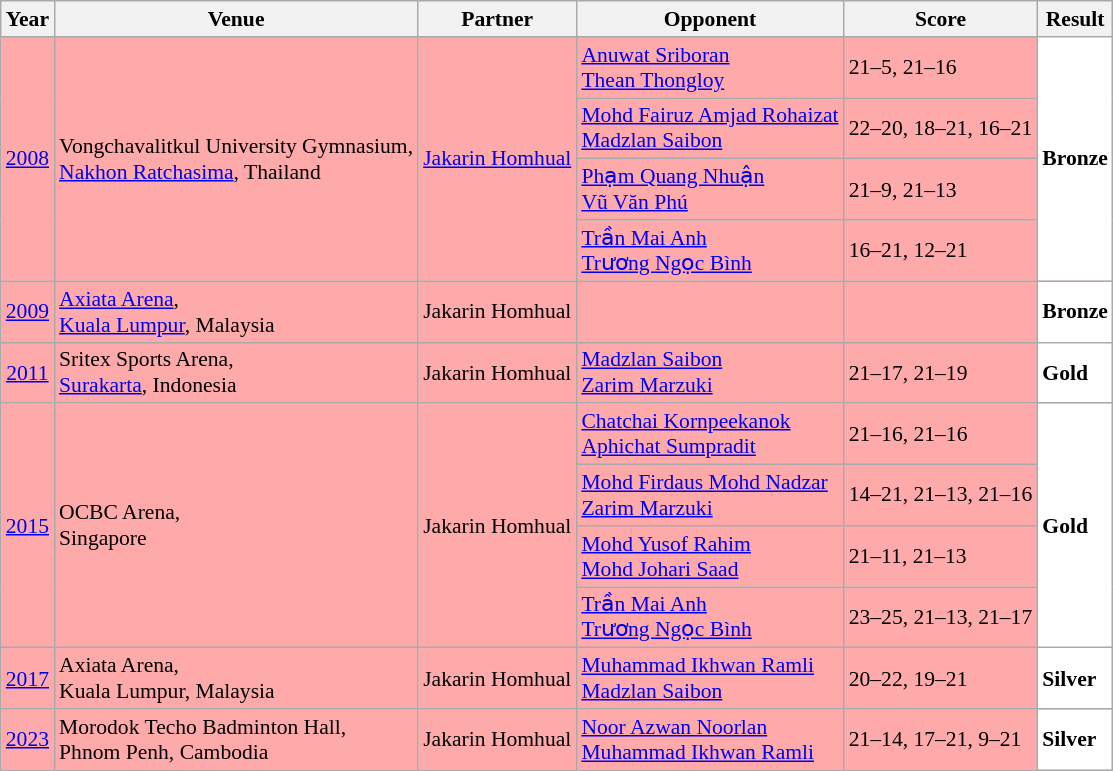<table class="sortable wikitable" style="font-size: 90%;">
<tr>
<th>Year</th>
<th>Venue</th>
<th>Partner</th>
<th>Opponent</th>
<th>Score</th>
<th>Result</th>
</tr>
<tr style="background:#FFAAAA">
<td rowspan="4" align="center"><a href='#'>2008</a></td>
<td rowspan="4" align="left">Vongchavalitkul University Gymnasium,<br><a href='#'>Nakhon Ratchasima</a>, Thailand</td>
<td rowspan="4" align="left"> <a href='#'>Jakarin Homhual</a></td>
<td align="left"> <a href='#'>Anuwat Sriboran</a><br> <a href='#'>Thean Thongloy</a></td>
<td align="left">21–5, 21–16</td>
<td rowspan="4" style="text-align:left; background:white"> <strong>Bronze</strong></td>
</tr>
<tr style="background:#FFAAAA">
<td align="left"> <a href='#'>Mohd Fairuz Amjad Rohaizat</a><br> <a href='#'>Madzlan Saibon</a></td>
<td align="left">22–20, 18–21, 16–21</td>
</tr>
<tr style="background:#FFAAAA">
<td align="left"> <a href='#'>Phạm Quang Nhuận</a><br> <a href='#'>Vũ Văn Phú</a></td>
<td align="left">21–9, 21–13</td>
</tr>
<tr style="background:#FFAAAA">
<td align="left"> <a href='#'>Trần Mai Anh</a><br> <a href='#'>Trương Ngọc Bình</a></td>
<td align="left">16–21, 12–21</td>
</tr>
<tr style="background:#FFAAAA">
<td align="center"><a href='#'>2009</a></td>
<td align="left"><a href='#'>Axiata Arena</a>,<br><a href='#'>Kuala Lumpur</a>, Malaysia</td>
<td align="left"> Jakarin Homhual</td>
<td align="left"></td>
<td align="left"></td>
<td style="text-align:left; background:white"> <strong>Bronze</strong></td>
</tr>
<tr style="background:#FFAAAA">
<td align="center"><a href='#'>2011</a></td>
<td align="left">Sritex Sports Arena,<br><a href='#'>Surakarta</a>, Indonesia</td>
<td align="left"> Jakarin Homhual</td>
<td align="left"> <a href='#'>Madzlan Saibon</a><br> <a href='#'>Zarim Marzuki</a></td>
<td align="left">21–17, 21–19</td>
<td style="text-align:left; background:white"> <strong>Gold</strong></td>
</tr>
<tr style="background:#FFAAAA">
<td rowspan="4" align="center"><a href='#'>2015</a></td>
<td rowspan="4" align="left">OCBC Arena,<br>Singapore</td>
<td rowspan="4" align="left"> Jakarin Homhual</td>
<td align="left"> <a href='#'>Chatchai Kornpeekanok</a><br> <a href='#'>Aphichat Sumpradit</a></td>
<td align="left">21–16, 21–16</td>
<td rowspan="4" style="text-align:left; background:white"> <strong>Gold</strong></td>
</tr>
<tr style="background:#FFAAAA">
<td align="left"> <a href='#'>Mohd Firdaus Mohd Nadzar</a><br> <a href='#'>Zarim Marzuki</a></td>
<td align="left">14–21, 21–13, 21–16</td>
</tr>
<tr style="background:#FFAAAA">
<td align="left"> <a href='#'>Mohd Yusof Rahim</a><br> <a href='#'>Mohd Johari Saad</a></td>
<td align="left">21–11, 21–13</td>
</tr>
<tr style="background:#FFAAAA">
<td align="left"> <a href='#'>Trần Mai Anh</a><br> <a href='#'>Trương Ngọc Bình</a></td>
<td align="left">23–25, 21–13, 21–17</td>
</tr>
<tr style="background:#FFAAAA">
<td align="center"><a href='#'>2017</a></td>
<td align="left">Axiata Arena,<br>Kuala Lumpur, Malaysia</td>
<td align="left"> Jakarin Homhual</td>
<td align="left"> <a href='#'>Muhammad Ikhwan Ramli</a><br> <a href='#'>Madzlan Saibon</a></td>
<td align="left">20–22, 19–21</td>
<td style="text-align:left; background:white"> <strong>Silver</strong></td>
</tr>
<tr style="background:#FFAAAA">
<td align="center"><a href='#'>2023</a></td>
<td align="left">Morodok Techo Badminton Hall,<br>Phnom Penh, Cambodia</td>
<td align="left"> Jakarin Homhual</td>
<td align="left"> <a href='#'>Noor Azwan Noorlan</a><br> <a href='#'>Muhammad Ikhwan Ramli</a></td>
<td align="left">21–14, 17–21, 9–21</td>
<td style="text-align:left; background:white"> <strong>Silver</strong></td>
</tr>
</table>
